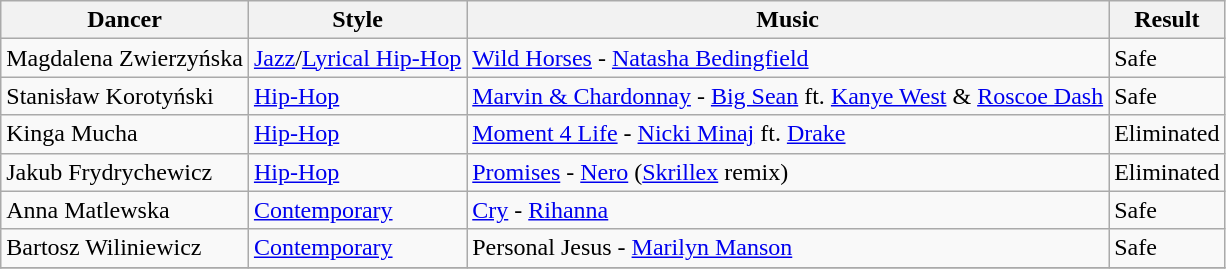<table class="wikitable">
<tr>
<th>Dancer</th>
<th>Style</th>
<th>Music</th>
<th>Result</th>
</tr>
<tr>
<td>Magdalena Zwierzyńska</td>
<td><a href='#'>Jazz</a>/<a href='#'>Lyrical Hip-Hop</a></td>
<td><a href='#'>Wild Horses</a> - <a href='#'>Natasha Bedingfield</a></td>
<td>Safe</td>
</tr>
<tr>
<td>Stanisław Korotyński</td>
<td><a href='#'>Hip-Hop</a></td>
<td><a href='#'>Marvin & Chardonnay</a> - <a href='#'>Big Sean</a> ft.  <a href='#'>Kanye West</a> & <a href='#'>Roscoe Dash</a></td>
<td>Safe</td>
</tr>
<tr>
<td>Kinga Mucha</td>
<td><a href='#'>Hip-Hop</a></td>
<td><a href='#'>Moment 4 Life</a> - <a href='#'>Nicki Minaj</a> ft. <a href='#'>Drake</a></td>
<td>Eliminated</td>
</tr>
<tr>
<td>Jakub Frydrychewicz</td>
<td><a href='#'>Hip-Hop</a></td>
<td><a href='#'>Promises</a> - <a href='#'>Nero</a> (<a href='#'>Skrillex</a> remix)</td>
<td>Eliminated</td>
</tr>
<tr>
<td>Anna Matlewska</td>
<td><a href='#'>Contemporary</a></td>
<td><a href='#'>Cry</a> - <a href='#'>Rihanna</a></td>
<td>Safe</td>
</tr>
<tr>
<td>Bartosz Wiliniewicz</td>
<td><a href='#'>Contemporary</a></td>
<td>Personal Jesus - <a href='#'>Marilyn Manson</a></td>
<td>Safe</td>
</tr>
<tr>
</tr>
</table>
